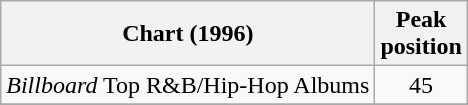<table class="wikitable">
<tr>
<th>Chart (1996)</th>
<th>Peak<br>position</th>
</tr>
<tr>
<td><em>Billboard</em> Top R&B/Hip-Hop Albums</td>
<td align="center">45</td>
</tr>
<tr>
</tr>
</table>
